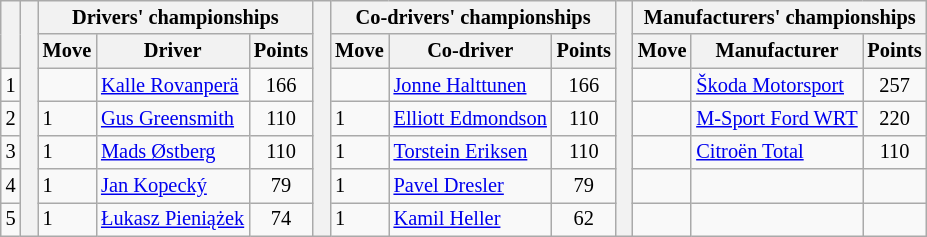<table class="wikitable" style="font-size:85%;">
<tr>
<th rowspan="2"></th>
<th rowspan="7" style="width:5px;"></th>
<th colspan="3">Drivers' championships</th>
<th rowspan="7" style="width:5px;"></th>
<th colspan="3">Co-drivers' championships</th>
<th rowspan="7" style="width:5px;"></th>
<th colspan="3">Manufacturers' championships</th>
</tr>
<tr>
<th>Move</th>
<th>Driver</th>
<th>Points</th>
<th>Move</th>
<th>Co-driver</th>
<th>Points</th>
<th>Move</th>
<th>Manufacturer</th>
<th>Points</th>
</tr>
<tr>
<td align="center">1</td>
<td></td>
<td><a href='#'>Kalle Rovanperä</a></td>
<td align="center">166</td>
<td></td>
<td><a href='#'>Jonne Halttunen</a></td>
<td align="center">166</td>
<td></td>
<td nowrap><a href='#'>Škoda Motorsport</a></td>
<td align="center">257</td>
</tr>
<tr>
<td align="center">2</td>
<td> 1</td>
<td><a href='#'>Gus Greensmith</a></td>
<td align="center">110</td>
<td> 1</td>
<td nowrap><a href='#'>Elliott Edmondson</a></td>
<td align="center">110</td>
<td></td>
<td nowrap><a href='#'>M-Sport Ford WRT</a></td>
<td align="center">220</td>
</tr>
<tr>
<td align="center">3</td>
<td> 1</td>
<td><a href='#'>Mads Østberg</a></td>
<td align="center">110</td>
<td> 1</td>
<td><a href='#'>Torstein Eriksen</a></td>
<td align="center">110</td>
<td></td>
<td><a href='#'>Citroën Total</a></td>
<td align="center">110</td>
</tr>
<tr>
<td align="center">4</td>
<td> 1</td>
<td><a href='#'>Jan Kopecký</a></td>
<td align="center">79</td>
<td> 1</td>
<td><a href='#'>Pavel Dresler</a></td>
<td align="center">79</td>
<td></td>
<td></td>
<td></td>
</tr>
<tr>
<td align="center">5</td>
<td> 1</td>
<td nowrap><a href='#'>Łukasz Pieniążek</a></td>
<td align="center">74</td>
<td> 1</td>
<td><a href='#'>Kamil Heller</a></td>
<td align="center">62</td>
<td></td>
<td></td>
<td></td>
</tr>
</table>
